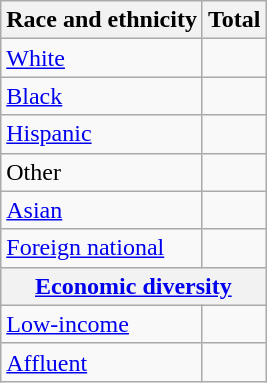<table class="wikitable floatright sortable collapsible"; text-align:right; font-size:80%;">
<tr>
<th>Race and ethnicity</th>
<th colspan="2" data-sort-type=number>Total</th>
</tr>
<tr>
<td><a href='#'>White</a></td>
<td align=right></td>
</tr>
<tr>
<td><a href='#'>Black</a></td>
<td align=right></td>
</tr>
<tr>
<td><a href='#'>Hispanic</a></td>
<td align=right></td>
</tr>
<tr>
<td>Other</td>
<td align=right></td>
</tr>
<tr>
<td><a href='#'>Asian</a></td>
<td align=right></td>
</tr>
<tr>
<td><a href='#'>Foreign national</a></td>
<td align=right></td>
</tr>
<tr>
<th colspan="3" data-sort-type="number"><a href='#'>Economic diversity</a></th>
</tr>
<tr>
<td><a href='#'>Low-income</a></td>
<td align=right></td>
</tr>
<tr>
<td><a href='#'>Affluent</a></td>
<td align=right></td>
</tr>
</table>
